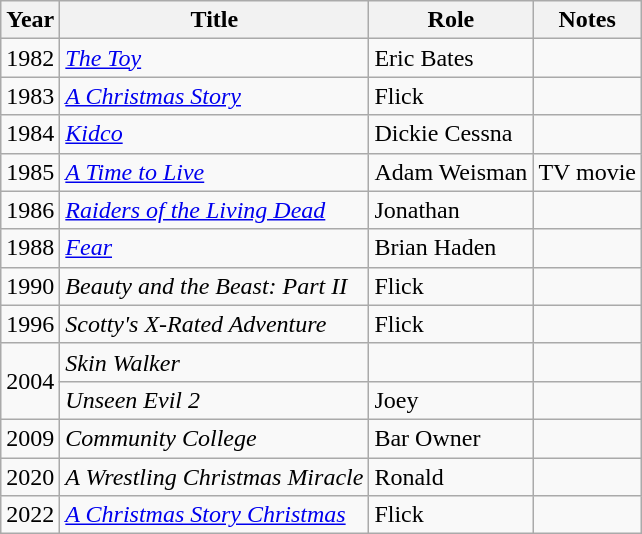<table class="wikitable sortable">
<tr>
<th>Year</th>
<th>Title</th>
<th>Role</th>
<th>Notes</th>
</tr>
<tr>
<td>1982</td>
<td><em><a href='#'>The Toy</a></em></td>
<td>Eric Bates</td>
<td></td>
</tr>
<tr>
<td>1983</td>
<td><em><a href='#'>A Christmas Story</a></em></td>
<td>Flick</td>
<td></td>
</tr>
<tr>
<td>1984</td>
<td><em><a href='#'>Kidco</a></em></td>
<td>Dickie Cessna</td>
<td></td>
</tr>
<tr>
<td>1985</td>
<td><em><a href='#'>A Time to Live</a></em></td>
<td>Adam Weisman</td>
<td>TV movie</td>
</tr>
<tr>
<td>1986</td>
<td><em><a href='#'>Raiders of the Living Dead</a></em></td>
<td>Jonathan</td>
<td></td>
</tr>
<tr>
<td>1988</td>
<td><em><a href='#'>Fear</a></em></td>
<td>Brian Haden</td>
<td></td>
</tr>
<tr>
<td>1990</td>
<td><em>Beauty and the Beast: Part II</em></td>
<td>Flick</td>
<td></td>
</tr>
<tr>
<td>1996</td>
<td><em>Scotty's X-Rated Adventure</em></td>
<td>Flick</td>
<td></td>
</tr>
<tr>
<td rowspan="2">2004</td>
<td><em>Skin Walker</em></td>
<td></td>
<td></td>
</tr>
<tr>
<td><em>Unseen Evil 2</em></td>
<td>Joey</td>
<td></td>
</tr>
<tr>
<td>2009</td>
<td><em>Community College</em></td>
<td>Bar Owner</td>
<td></td>
</tr>
<tr>
<td>2020</td>
<td><em>A Wrestling Christmas Miracle</em></td>
<td>Ronald</td>
<td></td>
</tr>
<tr>
<td>2022</td>
<td><em><a href='#'>A Christmas Story Christmas</a></em></td>
<td>Flick</td>
<td></td>
</tr>
</table>
